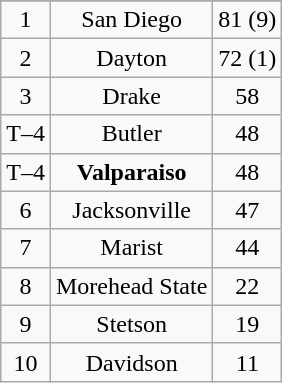<table class="wikitable">
<tr align="center">
</tr>
<tr align="center">
<td>1</td>
<td>San Diego</td>
<td>81 (9)</td>
</tr>
<tr align="center">
<td>2</td>
<td>Dayton</td>
<td>72 (1)</td>
</tr>
<tr align="center">
<td>3</td>
<td>Drake</td>
<td>58</td>
</tr>
<tr align="center">
<td>T–4</td>
<td>Butler</td>
<td>48</td>
</tr>
<tr align="center">
<td>T–4</td>
<td><strong>Valparaiso</strong></td>
<td>48</td>
</tr>
<tr align="center">
<td>6</td>
<td>Jacksonville</td>
<td>47</td>
</tr>
<tr align="center">
<td>7</td>
<td>Marist</td>
<td>44</td>
</tr>
<tr align="center">
<td>8</td>
<td>Morehead State</td>
<td>22</td>
</tr>
<tr align="center">
<td>9</td>
<td>Stetson</td>
<td>19</td>
</tr>
<tr align="center">
<td>10</td>
<td>Davidson</td>
<td>11</td>
</tr>
</table>
